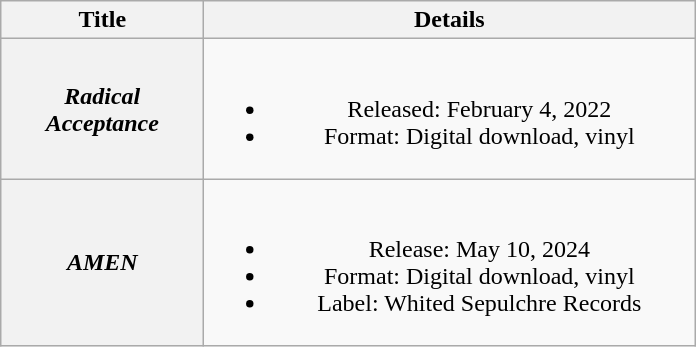<table class="wikitable plainrowheaders" style="text-align:center;">
<tr>
<th scope="col" style="width:8em;">Title</th>
<th scope="col" style="width:20em;">Details</th>
</tr>
<tr>
<th scope="row"><em>Radical Acceptance</em></th>
<td><br><ul><li>Released: February 4, 2022</li><li>Format: Digital download, vinyl</li></ul></td>
</tr>
<tr>
<th scope="row"><em>AMEN</em></th>
<td><br><ul><li>Release: May 10, 2024</li><li>Format: Digital download, vinyl</li><li>Label: Whited Sepulchre Records</li></ul></td>
</tr>
</table>
